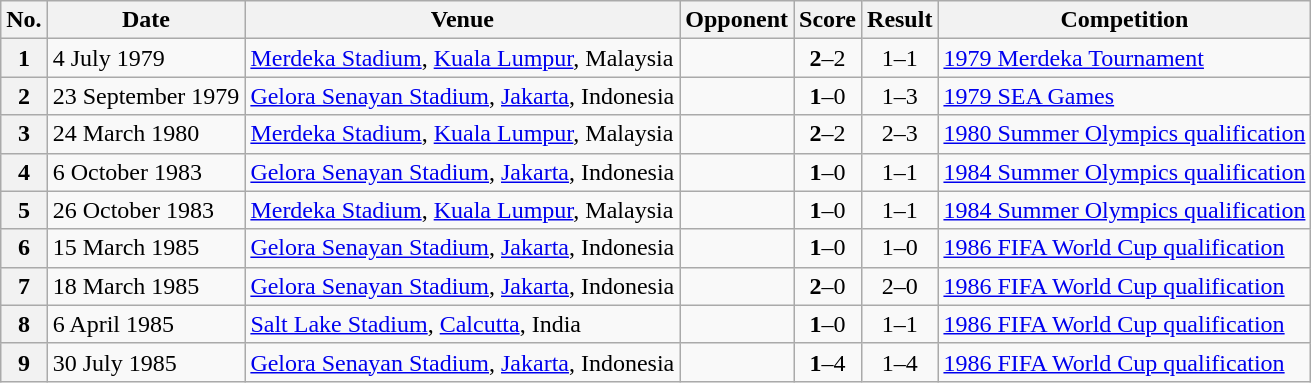<table class="wikitable sortable">
<tr>
<th scope="col">No.</th>
<th scope="col">Date</th>
<th scope="col">Venue</th>
<th scope="col">Opponent</th>
<th scope="col">Score</th>
<th scope="col">Result</th>
<th scope="col">Competition</th>
</tr>
<tr>
<th scope="row">1</th>
<td>4 July 1979</td>
<td><a href='#'>Merdeka Stadium</a>, <a href='#'>Kuala Lumpur</a>, Malaysia</td>
<td></td>
<td style="text-align:center"><strong>2</strong>–2</td>
<td style="text-align:center">1–1</td>
<td><a href='#'>1979 Merdeka Tournament</a></td>
</tr>
<tr>
<th scope="row">2</th>
<td>23 September 1979</td>
<td><a href='#'>Gelora Senayan Stadium</a>, <a href='#'>Jakarta</a>, Indonesia</td>
<td></td>
<td style="text-align:center"><strong>1</strong>–0</td>
<td style="text-align:center">1–3</td>
<td><a href='#'>1979 SEA Games</a></td>
</tr>
<tr>
<th scope="row">3</th>
<td>24 March 1980</td>
<td><a href='#'>Merdeka Stadium</a>, <a href='#'>Kuala Lumpur</a>, Malaysia</td>
<td></td>
<td style="text-align:center"><strong>2</strong>–2</td>
<td style="text-align:center">2–3</td>
<td><a href='#'>1980 Summer Olympics qualification</a></td>
</tr>
<tr>
<th scope="row">4</th>
<td>6 October 1983</td>
<td><a href='#'>Gelora Senayan Stadium</a>, <a href='#'>Jakarta</a>, Indonesia</td>
<td></td>
<td style="text-align:center"><strong>1</strong>–0</td>
<td style="text-align:center">1–1</td>
<td><a href='#'>1984 Summer Olympics qualification</a></td>
</tr>
<tr>
<th scope="row">5</th>
<td>26 October 1983</td>
<td><a href='#'>Merdeka Stadium</a>, <a href='#'>Kuala Lumpur</a>, Malaysia</td>
<td></td>
<td style="text-align:center"><strong>1</strong>–0</td>
<td style="text-align:center">1–1</td>
<td><a href='#'>1984 Summer Olympics qualification</a></td>
</tr>
<tr>
<th scope="row">6</th>
<td>15 March 1985</td>
<td><a href='#'>Gelora Senayan Stadium</a>, <a href='#'>Jakarta</a>, Indonesia</td>
<td></td>
<td style="text-align:center"><strong>1</strong>–0</td>
<td style="text-align:center">1–0</td>
<td><a href='#'>1986 FIFA World Cup qualification</a></td>
</tr>
<tr>
<th scope="row">7</th>
<td>18 March 1985</td>
<td><a href='#'>Gelora Senayan Stadium</a>, <a href='#'>Jakarta</a>, Indonesia</td>
<td></td>
<td style="text-align:center"><strong>2</strong>–0</td>
<td style="text-align:center">2–0</td>
<td><a href='#'>1986 FIFA World Cup qualification</a></td>
</tr>
<tr>
<th scope="row">8</th>
<td>6 April 1985</td>
<td><a href='#'>Salt Lake Stadium</a>, <a href='#'>Calcutta</a>, India</td>
<td></td>
<td style="text-align:center"><strong>1</strong>–0</td>
<td style="text-align:center">1–1</td>
<td><a href='#'>1986 FIFA World Cup qualification</a></td>
</tr>
<tr>
<th scope="row">9</th>
<td>30 July 1985</td>
<td><a href='#'>Gelora Senayan Stadium</a>, <a href='#'>Jakarta</a>, Indonesia</td>
<td></td>
<td style="text-align:center"><strong>1</strong>–4</td>
<td style="text-align:center">1–4</td>
<td><a href='#'>1986 FIFA World Cup qualification</a></td>
</tr>
</table>
